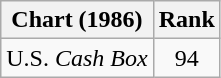<table class="wikitable sortable">
<tr>
<th align="left">Chart (1986)</th>
<th style="text-align:center;">Rank</th>
</tr>
<tr>
<td>U.S. <em>Cash Box</em> </td>
<td style="text-align:center;">94</td>
</tr>
</table>
